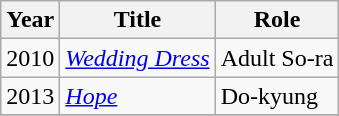<table class="wikitable sortable plainrowheaders">
<tr>
<th width=10>Year</th>
<th>Title</th>
<th>Role</th>
</tr>
<tr>
<td>2010</td>
<td><em><a href='#'>Wedding Dress</a></em></td>
<td>Adult So-ra</td>
</tr>
<tr>
<td>2013</td>
<td><em><a href='#'>Hope</a></em></td>
<td>Do-kyung</td>
</tr>
<tr>
</tr>
</table>
